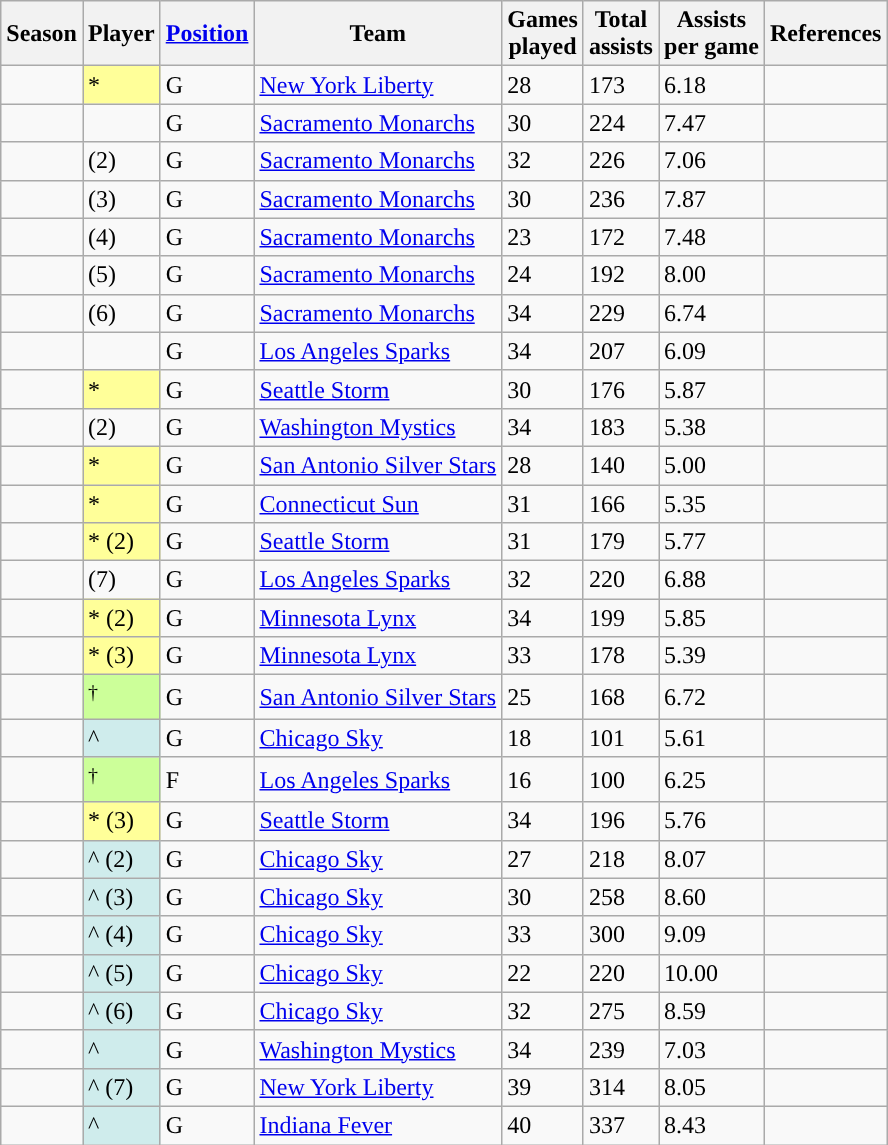<table class="wikitable sortable">
<tr>
<th>Season</th>
<th>Player</th>
<th><a href='#'>Position</a></th>
<th>Team</th>
<th>Games<br>played</th>
<th>Total<br>assists</th>
<th>Assists<br>per game</th>
<th class="unsortable">References</th>
</tr>
<tr>
<td></td>
<td bgcolor="#FFFF99">*</td>
<td>G</td>
<td><a href='#'>New York Liberty</a></td>
<td>28</td>
<td>173</td>
<td>6.18</td>
<td align=center></td>
</tr>
<tr>
<td></td>
<td></td>
<td>G</td>
<td><a href='#'>Sacramento Monarchs</a></td>
<td>30</td>
<td>224</td>
<td>7.47</td>
<td align=center></td>
</tr>
<tr>
<td></td>
<td> (2)</td>
<td>G</td>
<td><a href='#'>Sacramento Monarchs</a></td>
<td>32</td>
<td>226</td>
<td>7.06</td>
<td align=center></td>
</tr>
<tr>
<td></td>
<td> (3)</td>
<td>G</td>
<td><a href='#'>Sacramento Monarchs</a></td>
<td>30</td>
<td>236</td>
<td>7.87</td>
<td align=center></td>
</tr>
<tr>
<td></td>
<td> (4)</td>
<td>G</td>
<td><a href='#'>Sacramento Monarchs</a></td>
<td>23</td>
<td>172</td>
<td>7.48</td>
<td align=center></td>
</tr>
<tr>
<td></td>
<td> (5)</td>
<td>G</td>
<td><a href='#'>Sacramento Monarchs</a></td>
<td>24</td>
<td>192</td>
<td>8.00</td>
<td align=center></td>
</tr>
<tr>
<td></td>
<td> (6)</td>
<td>G</td>
<td><a href='#'>Sacramento Monarchs</a></td>
<td>34</td>
<td>229</td>
<td>6.74</td>
<td align=center></td>
</tr>
<tr>
<td></td>
<td></td>
<td>G</td>
<td><a href='#'>Los Angeles Sparks</a></td>
<td>34</td>
<td>207</td>
<td>6.09</td>
<td align=center></td>
</tr>
<tr>
<td></td>
<td style="background:#FFFF99">*</td>
<td>G</td>
<td><a href='#'>Seattle Storm</a></td>
<td>30</td>
<td>176</td>
<td>5.87</td>
<td align=center></td>
</tr>
<tr>
<td></td>
<td> (2)</td>
<td>G</td>
<td><a href='#'>Washington Mystics</a></td>
<td>34</td>
<td>183</td>
<td>5.38</td>
<td align=center></td>
</tr>
<tr>
<td></td>
<td style="background:#FFFF99">*</td>
<td>G</td>
<td><a href='#'>San Antonio Silver Stars</a></td>
<td>28</td>
<td>140</td>
<td>5.00</td>
<td align=center></td>
</tr>
<tr>
<td></td>
<td style="background:#FFFF99">*</td>
<td>G</td>
<td><a href='#'>Connecticut Sun</a></td>
<td>31</td>
<td>166</td>
<td>5.35</td>
<td align=center></td>
</tr>
<tr>
<td></td>
<td style="background:#FFFF99">* (2)</td>
<td>G</td>
<td><a href='#'>Seattle Storm</a></td>
<td>31</td>
<td>179</td>
<td>5.77</td>
<td align=center></td>
</tr>
<tr>
<td></td>
<td> (7)</td>
<td>G</td>
<td><a href='#'>Los Angeles Sparks</a></td>
<td>32</td>
<td>220</td>
<td>6.88</td>
<td align=center></td>
</tr>
<tr>
<td></td>
<td style="background:#FFFF99">* (2)</td>
<td>G</td>
<td><a href='#'>Minnesota Lynx</a></td>
<td>34</td>
<td>199</td>
<td>5.85</td>
<td align=center></td>
</tr>
<tr>
<td></td>
<td style="background:#FFFF99">* (3)</td>
<td>G</td>
<td><a href='#'>Minnesota Lynx</a></td>
<td>33</td>
<td>178</td>
<td>5.39</td>
<td align=center></td>
</tr>
<tr>
<td></td>
<td style="background:#CCFF99"><sup>†</sup></td>
<td>G</td>
<td><a href='#'>San Antonio Silver Stars</a></td>
<td>25</td>
<td>168</td>
<td>6.72</td>
<td align=center></td>
</tr>
<tr>
<td></td>
<td style="background:#CFECEC">^</td>
<td>G</td>
<td><a href='#'>Chicago Sky</a></td>
<td>18</td>
<td>101</td>
<td>5.61</td>
<td align=center></td>
</tr>
<tr>
<td></td>
<td style="background:#CCFF99"><sup>†</sup></td>
<td>F</td>
<td><a href='#'>Los Angeles Sparks</a></td>
<td>16</td>
<td>100</td>
<td>6.25</td>
<td align=center></td>
</tr>
<tr>
<td></td>
<td style="background:#FFFF99">* (3)</td>
<td>G</td>
<td><a href='#'>Seattle Storm</a></td>
<td>34</td>
<td>196</td>
<td>5.76</td>
<td align=center></td>
</tr>
<tr>
<td></td>
<td style="background:#CFECEC">^ (2)</td>
<td>G</td>
<td><a href='#'>Chicago Sky</a></td>
<td>27</td>
<td>218</td>
<td>8.07</td>
<td align=center></td>
</tr>
<tr>
<td></td>
<td style="background:#CFECEC">^ (3)</td>
<td>G</td>
<td><a href='#'>Chicago Sky</a></td>
<td>30</td>
<td>258</td>
<td>8.60</td>
<td align=center></td>
</tr>
<tr>
<td></td>
<td style="background:#CFECEC">^ (4)</td>
<td>G</td>
<td><a href='#'>Chicago Sky</a></td>
<td>33</td>
<td>300</td>
<td>9.09</td>
<td align=center></td>
</tr>
<tr>
<td></td>
<td style="background:#CFECEC">^ (5)</td>
<td>G</td>
<td><a href='#'>Chicago Sky</a></td>
<td>22</td>
<td>220</td>
<td>10.00</td>
<td align=center></td>
</tr>
<tr>
<td></td>
<td style="background:#CFECEC">^ (6)</td>
<td>G</td>
<td><a href='#'>Chicago Sky</a></td>
<td>32</td>
<td>275</td>
<td>8.59</td>
<td align=center></td>
</tr>
<tr>
<td></td>
<td style="background:#CFECEC">^</td>
<td>G</td>
<td><a href='#'>Washington Mystics</a></td>
<td>34</td>
<td>239</td>
<td>7.03</td>
<td align=center></td>
</tr>
<tr>
<td></td>
<td style="background:#CFECEC">^ (7)</td>
<td>G</td>
<td><a href='#'>New York Liberty</a></td>
<td>39</td>
<td>314</td>
<td>8.05</td>
<td align=center></td>
</tr>
<tr>
<td></td>
<td style="background:#CFECEC">^</td>
<td>G</td>
<td><a href='#'>Indiana Fever</a></td>
<td>40</td>
<td>337</td>
<td>8.43</td>
<td align=center></td>
</tr>
</table>
